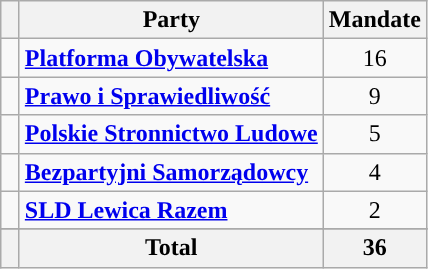<table class="wikitable">
<tr>
<th width=5></th>
<th>Party</th>
<th>Mandate</th>
</tr>
<tr>
<td style="background:"></td>
<td><strong><a href='#'>Platforma Obywatelska</a></strong></td>
<td align="center">16</td>
</tr>
<tr>
<td style="background:"></td>
<td><strong><a href='#'>Prawo i Sprawiedliwość</a></strong></td>
<td align="center">9</td>
</tr>
<tr>
<td style="background:"></td>
<td><strong><a href='#'>Polskie Stronnictwo Ludowe</a></strong></td>
<td align="center">5</td>
</tr>
<tr>
<td style="background:"></td>
<td><strong><a href='#'>Bezpartyjni Samorządowcy</a></strong></td>
<td align="center">4</td>
</tr>
<tr>
<td style="background:"></td>
<td><strong><a href='#'>SLD Lewica Razem</a></strong></td>
<td align="center">2</td>
</tr>
<tr>
</tr>
<tr bgcolor="#ececec">
<th></th>
<th>Total</th>
<th align="center">36</th>
</tr>
</table>
